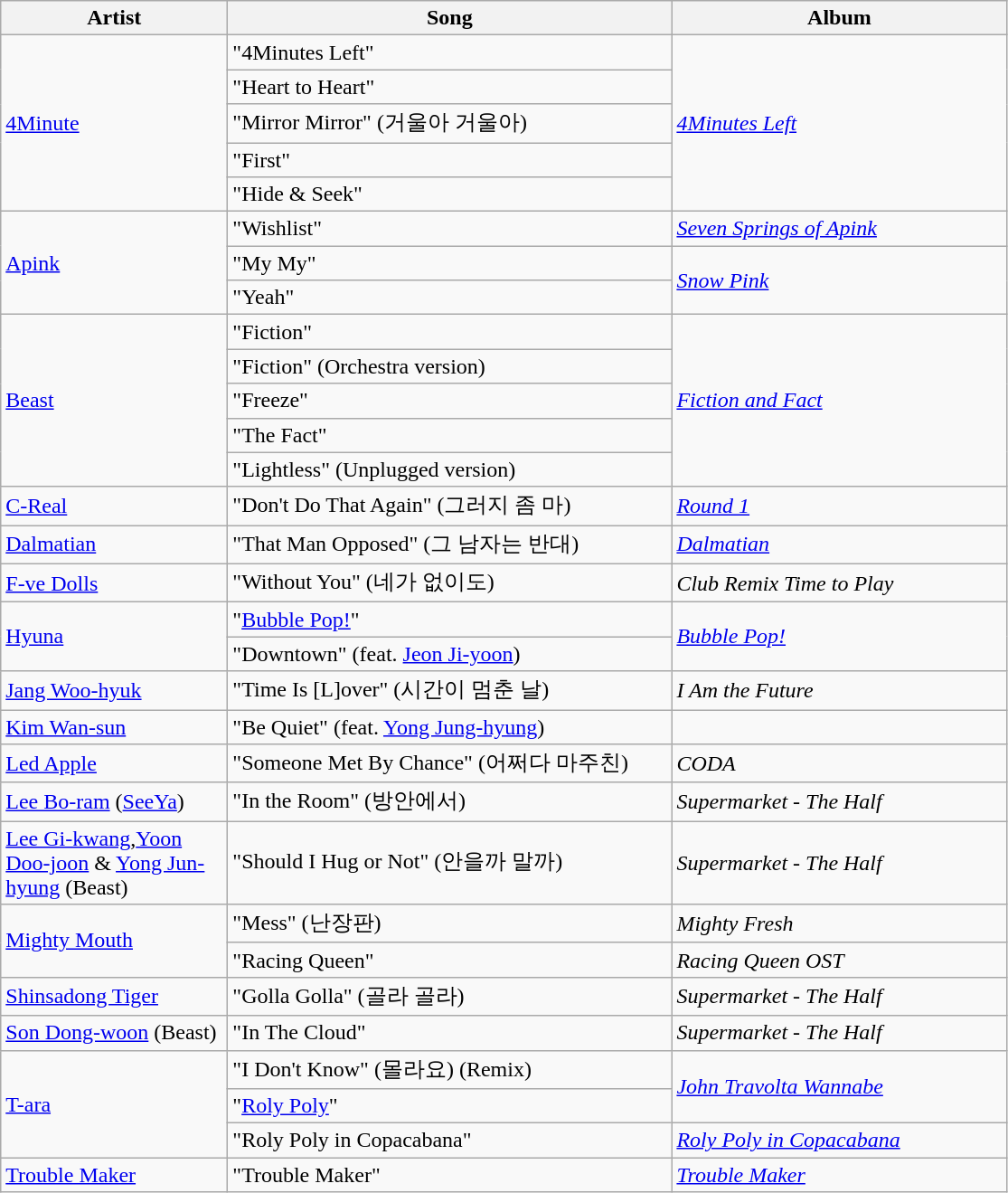<table class="wikitable">
<tr>
<th style="width:10em">Artist</th>
<th style="width:20em">Song</th>
<th style="width:15em">Album</th>
</tr>
<tr>
<td rowspan="5"><a href='#'>4Minute</a></td>
<td>"4Minutes Left"</td>
<td rowspan="5"><em><a href='#'>4Minutes Left</a></em></td>
</tr>
<tr>
<td>"Heart to Heart"</td>
</tr>
<tr>
<td>"Mirror Mirror" (거울아 거울아)</td>
</tr>
<tr>
<td>"First"</td>
</tr>
<tr>
<td>"Hide & Seek"</td>
</tr>
<tr>
<td rowspan="3"><a href='#'>Apink</a></td>
<td>"Wishlist"</td>
<td><em><a href='#'>Seven Springs of Apink</a></em></td>
</tr>
<tr>
<td>"My My"</td>
<td rowspan="2"><em><a href='#'>Snow Pink</a></em></td>
</tr>
<tr>
<td>"Yeah"</td>
</tr>
<tr>
<td rowspan="5"><a href='#'>Beast</a></td>
<td>"Fiction"</td>
<td rowspan="5"><em><a href='#'>Fiction and Fact</a></em></td>
</tr>
<tr>
<td>"Fiction" (Orchestra version)</td>
</tr>
<tr>
<td>"Freeze"</td>
</tr>
<tr>
<td>"The Fact"</td>
</tr>
<tr>
<td>"Lightless" (Unplugged version)</td>
</tr>
<tr>
<td><a href='#'>C-Real</a></td>
<td>"Don't Do That Again" (그러지 좀 마)</td>
<td><em><a href='#'>Round 1</a></em></td>
</tr>
<tr>
<td><a href='#'>Dalmatian</a></td>
<td>"That Man Opposed" (그 남자는 반대)</td>
<td><em><a href='#'>Dalmatian</a></em></td>
</tr>
<tr>
<td><a href='#'>F-ve Dolls</a></td>
<td>"Without You" (네가 없이도)</td>
<td><em>Club Remix Time to Play</em></td>
</tr>
<tr>
<td rowspan="2"><a href='#'>Hyuna</a></td>
<td>"<a href='#'>Bubble Pop!</a>"</td>
<td rowspan="2"><em><a href='#'>Bubble Pop!</a></em></td>
</tr>
<tr>
<td>"Downtown" (feat. <a href='#'>Jeon Ji-yoon</a>)</td>
</tr>
<tr>
<td><a href='#'>Jang Woo-hyuk</a></td>
<td>"Time Is [L]over" (시간이 멈춘 날)</td>
<td><em>I Am the Future</em></td>
</tr>
<tr>
<td><a href='#'>Kim Wan-sun</a></td>
<td>"Be Quiet" (feat. <a href='#'>Yong Jung-hyung</a>)</td>
<td></td>
</tr>
<tr>
<td><a href='#'>Led Apple</a></td>
<td>"Someone Met By Chance" (어쩌다 마주친)</td>
<td><em>CODA</em></td>
</tr>
<tr>
<td><a href='#'>Lee Bo-ram</a> (<a href='#'>SeeYa</a>)</td>
<td>"In the Room" (방안에서)</td>
<td><em>Supermarket - The Half</em></td>
</tr>
<tr>
<td><a href='#'>Lee Gi-kwang</a>,<a href='#'>Yoon Doo-joon</a> & <a href='#'>Yong Jun-hyung</a> (Beast)</td>
<td>"Should I Hug or Not" (안을까 말까)</td>
<td><em>Supermarket - The Half</em></td>
</tr>
<tr>
<td rowspan="2"><a href='#'>Mighty Mouth</a></td>
<td>"Mess" (난장판)</td>
<td><em>Mighty Fresh</em></td>
</tr>
<tr>
<td>"Racing Queen"</td>
<td><em>Racing Queen OST</em></td>
</tr>
<tr>
<td><a href='#'>Shinsadong Tiger</a></td>
<td>"Golla Golla" (골라 골라)</td>
<td><em>Supermarket - The Half</em></td>
</tr>
<tr>
<td><a href='#'>Son Dong-woon</a> (Beast)</td>
<td>"In The Cloud"</td>
<td><em>Supermarket - The Half</em></td>
</tr>
<tr>
<td rowspan="3"><a href='#'>T-ara</a></td>
<td>"I Don't Know" (몰라요) (Remix)</td>
<td rowspan="2"><em><a href='#'>John Travolta Wannabe</a></em></td>
</tr>
<tr>
<td>"<a href='#'>Roly Poly</a>"</td>
</tr>
<tr>
<td>"Roly Poly in Copacabana"</td>
<td><em><a href='#'>Roly Poly in Copacabana</a></em></td>
</tr>
<tr>
<td><a href='#'>Trouble Maker</a></td>
<td>"Trouble Maker"</td>
<td><em><a href='#'>Trouble Maker</a></em></td>
</tr>
</table>
